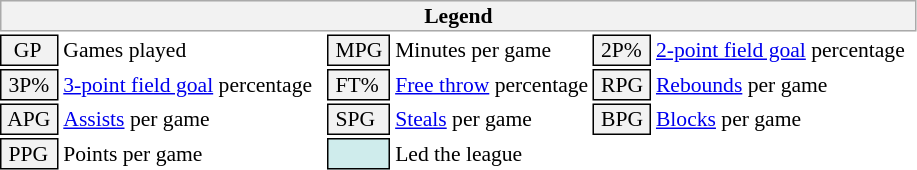<table class="toccolours" style="font-size: 90%; white-space: nowrap;">
<tr>
<th colspan="6" style="background-color: #F2F2F2; border: 1px solid #AAAAAA;">Legend</th>
</tr>
<tr>
<td style="background-color: #F2F2F2; border: 1px solid black;">  GP</td>
<td>Games played</td>
<td style="background-color: #F2F2F2; border: 1px solid black"> MPG </td>
<td>Minutes per game</td>
<td style="background-color: #F2F2F2; border: 1px solid black;"> 2P% </td>
<td style="padding-right: 8px"><a href='#'>2-point field goal</a> percentage</td>
</tr>
<tr>
<td style="background-color: #F2F2F2; border: 1px solid black"> 3P% </td>
<td style="padding-right: 8px"><a href='#'>3-point field goal</a> percentage</td>
<td style="background-color: #F2F2F2; border: 1px solid black"> FT% </td>
<td><a href='#'>Free throw</a> percentage</td>
<td style="background-color: #F2F2F2; border: 1px solid black;"> RPG </td>
<td><a href='#'>Rebounds</a> per game</td>
</tr>
<tr>
<td style="background-color: #F2F2F2; border: 1px solid black"> APG </td>
<td><a href='#'>Assists</a> per game</td>
<td style="background-color: #F2F2F2; border: 1px solid black"> SPG </td>
<td><a href='#'>Steals</a> per game</td>
<td style="background-color: #F2F2F2; border: 1px solid black;"> BPG </td>
<td><a href='#'>Blocks</a> per game</td>
</tr>
<tr>
<td style="background-color: #F2F2F2; border: 1px solid black"> PPG </td>
<td>Points per game</td>
<td style="background-color: #CFECEC; border: 1px solid black"> <strong> </strong> </td>
<td>Led the league</td>
</tr>
</table>
